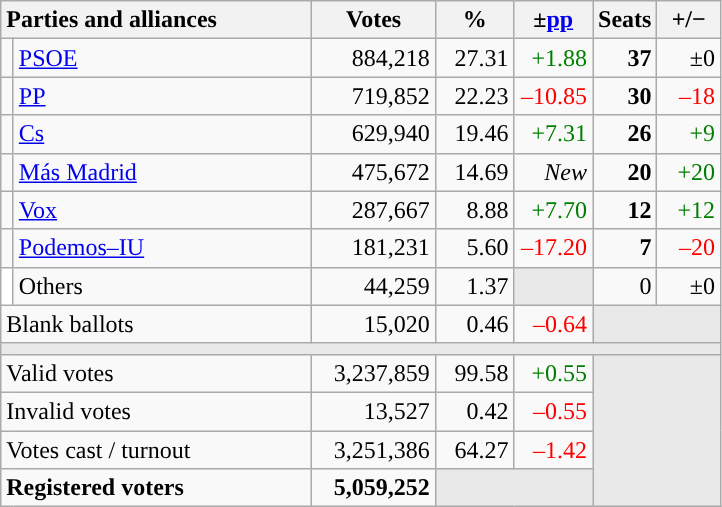<table class="wikitable" style="text-align:right;">
<tr>
<th style="text-align:left;" colspan="2" width="200">Parties and alliances</th>
<th width="75">Votes</th>
<th width="45">%</th>
<th width="45">±<a href='#'>pp</a></th>
<th width="35">Seats</th>
<th width="35">+/−</th>
</tr>
<tr>
<td width="1" style="color:inherit;background:"></td>
<td align="left"><a href='#'>PSOE</a></td>
<td>884,218</td>
<td>27.31</td>
<td style="color:green;">+1.88</td>
<td><strong>37</strong></td>
<td>±0</td>
</tr>
<tr>
<td style="color:inherit;background:"></td>
<td align="left"><a href='#'>PP</a></td>
<td>719,852</td>
<td>22.23</td>
<td style="color:red;">–10.85</td>
<td><strong>30</strong></td>
<td style="color:red;">–18</td>
</tr>
<tr>
<td style="color:inherit;background:"></td>
<td align="left"><a href='#'>Cs</a></td>
<td>629,940</td>
<td>19.46</td>
<td style="color:green;">+7.31</td>
<td><strong>26</strong></td>
<td style="color:green;">+9</td>
</tr>
<tr>
<td style="color:inherit;background:"></td>
<td align="left"><a href='#'>Más Madrid</a></td>
<td>475,672</td>
<td>14.69</td>
<td><em>New</em></td>
<td><strong>20</strong></td>
<td style="color:green;">+20</td>
</tr>
<tr>
<td style="color:inherit;background:"></td>
<td align="left"><a href='#'>Vox</a></td>
<td>287,667</td>
<td>8.88</td>
<td style="color:green;">+7.70</td>
<td><strong>12</strong></td>
<td style="color:green;">+12</td>
</tr>
<tr>
<td style="color:inherit;background:"></td>
<td align="left"><a href='#'>Podemos–IU</a></td>
<td>181,231</td>
<td>5.60</td>
<td style="color:red;">–17.20</td>
<td><strong>7</strong></td>
<td style="color:red;">–20</td>
</tr>
<tr>
<td bgcolor="white"></td>
<td align="left">Others</td>
<td>44,259</td>
<td>1.37</td>
<td bgcolor="#E9E9E9"></td>
<td>0</td>
<td>±0</td>
</tr>
<tr>
<td align="left" colspan="2">Blank ballots</td>
<td>15,020</td>
<td>0.46</td>
<td style="color:red;">–0.64</td>
<td bgcolor="#E9E9E9" colspan="2"></td>
</tr>
<tr>
<td colspan="7" bgcolor="#E9E9E9"></td>
</tr>
<tr>
<td align="left" colspan="2">Valid votes</td>
<td>3,237,859</td>
<td>99.58</td>
<td style="color:green;">+0.55</td>
<td bgcolor="#E9E9E9" colspan="2" rowspan="4"></td>
</tr>
<tr>
<td align="left" colspan="2">Invalid votes</td>
<td>13,527</td>
<td>0.42</td>
<td style="color:red;">–0.55</td>
</tr>
<tr>
<td align="left" colspan="2">Votes cast / turnout</td>
<td>3,251,386</td>
<td>64.27</td>
<td style="color:red;">–1.42</td>
</tr>
<tr style="font-weight:bold;">
<td align="left" colspan="2">Registered voters</td>
<td>5,059,252</td>
<td bgcolor="#E9E9E9" colspan="2"></td>
</tr>
</table>
